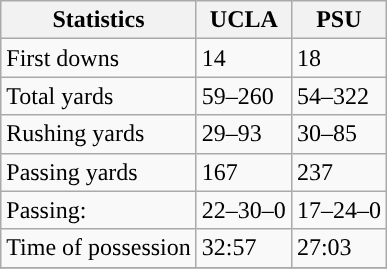<table class="wikitable" style="float: left;">
<tr>
<th>Statistics</th>
<th>UCLA</th>
<th>PSU</th>
</tr>
<tr>
<td>First downs</td>
<td>14</td>
<td>18</td>
</tr>
<tr>
<td>Total yards</td>
<td>59–260</td>
<td>54–322</td>
</tr>
<tr>
<td>Rushing yards</td>
<td>29–93</td>
<td>30–85</td>
</tr>
<tr>
<td>Passing yards</td>
<td>167</td>
<td>237</td>
</tr>
<tr>
<td>Passing:</td>
<td>22–30–0</td>
<td>17–24–0</td>
</tr>
<tr>
<td>Time of possession</td>
<td>32:57</td>
<td>27:03</td>
</tr>
<tr>
</tr>
</table>
